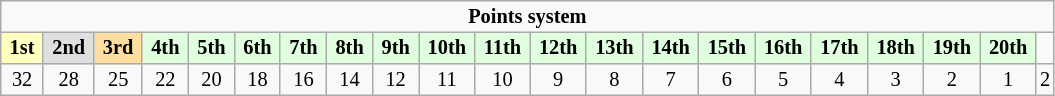<table border="2" cellpadding="2" cellspacing="0" style="margin:0 1em 0 0; background:#f9f9f9; border:1px #aaa solid; border-collapse:collapse; font-size:85%; text-align:center">
<tr>
<th colspan="22">Points system</th>
</tr>
<tr>
<td style="background:#ffffbf;"> <strong>1st</strong> </td>
<td style="background:#dfdfdf;"> <strong>2nd</strong> </td>
<td style="background:#ffdf9f;"> <strong>3rd</strong> </td>
<td style="background:#dfffdf;"> <strong>4th</strong> </td>
<td style="background:#dfffdf;"> <strong>5th</strong> </td>
<td style="background:#dfffdf;"> <strong>6th</strong> </td>
<td style="background:#dfffdf;"> <strong>7th</strong> </td>
<td style="background:#dfffdf;"> <strong>8th</strong> </td>
<td style="background:#dfffdf;"> <strong>9th</strong> </td>
<td style="background:#dfffdf;"> <strong>10th</strong> </td>
<td style="background:#dfffdf;"> <strong>11th</strong> </td>
<td style="background:#dfffdf;"> <strong>12th</strong> </td>
<td style="background:#dfffdf;"> <strong>13th</strong> </td>
<td style="background:#dfffdf;"> <strong>14th</strong> </td>
<td style="background:#dfffdf;"> <strong>15th</strong> </td>
<td style="background:#dfffdf;"> <strong>16th</strong> </td>
<td style="background:#dfffdf;"> <strong>17th</strong> </td>
<td style="background:#dfffdf;"> <strong>18th</strong> </td>
<td style="background:#dfffdf;"> <strong>19th</strong> </td>
<td style="background:#dfffdf;"> <strong>20th</strong> </td>
<th></th>
</tr>
<tr>
<td>32</td>
<td>28</td>
<td>25</td>
<td>22</td>
<td>20</td>
<td>18</td>
<td>16</td>
<td>14</td>
<td>12</td>
<td>11</td>
<td>10</td>
<td>9</td>
<td>8</td>
<td>7</td>
<td>6</td>
<td>5</td>
<td>4</td>
<td>3</td>
<td>2</td>
<td>1</td>
<td>2</td>
</tr>
</table>
